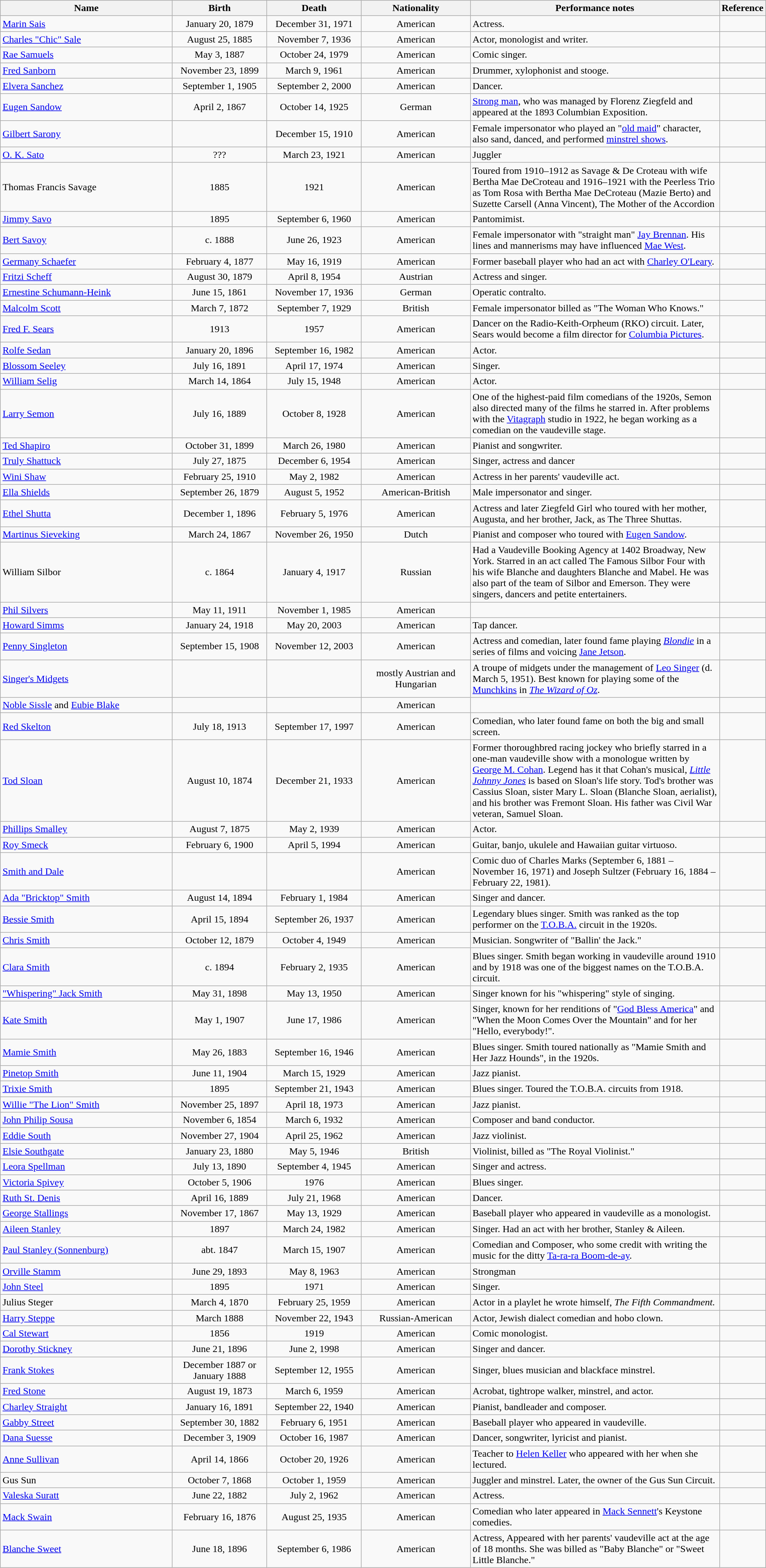<table class="wikitable">
<tr>
<th width="24%">Name</th>
<th width="13%">Birth</th>
<th width="13%">Death</th>
<th width="15%">Nationality</th>
<th width="35%">Performance notes</th>
<th width="1%">Reference</th>
</tr>
<tr>
<td><a href='#'>Marin Sais</a></td>
<td align="center">January 20, 1879</td>
<td align="center">December 31, 1971</td>
<td align="center">American</td>
<td>Actress.</td>
<td></td>
</tr>
<tr>
<td><a href='#'>Charles "Chic" Sale</a></td>
<td align="center">August 25, 1885</td>
<td align="center">November 7, 1936</td>
<td align="center">American</td>
<td>Actor, monologist and writer.</td>
<td></td>
</tr>
<tr>
<td><a href='#'>Rae Samuels</a></td>
<td align="center">May 3, 1887</td>
<td align="center">October 24, 1979</td>
<td align="center">American</td>
<td>Comic singer.</td>
<td></td>
</tr>
<tr>
<td><a href='#'>Fred Sanborn</a></td>
<td align="center">November 23, 1899</td>
<td align="center">March 9, 1961</td>
<td align="center">American</td>
<td>Drummer, xylophonist and stooge.</td>
<td></td>
</tr>
<tr>
<td><a href='#'>Elvera Sanchez</a></td>
<td align="center">September 1, 1905</td>
<td align="center">September 2, 2000</td>
<td align="center">American</td>
<td>Dancer.</td>
<td></td>
</tr>
<tr>
<td><a href='#'>Eugen Sandow</a></td>
<td align="center">April 2, 1867</td>
<td align="center">October 14, 1925</td>
<td align="center">German</td>
<td><a href='#'>Strong man</a>, who was managed by Florenz Ziegfeld and appeared at the 1893 Columbian Exposition.</td>
<td></td>
</tr>
<tr>
<td><a href='#'>Gilbert Sarony</a></td>
<td align="center"></td>
<td align="center">December 15, 1910</td>
<td align="center">American</td>
<td>Female impersonator who played an "<a href='#'>old maid</a>" character, also sand, danced, and performed <a href='#'>minstrel shows</a>.</td>
<td></td>
</tr>
<tr>
<td><a href='#'>O. K. Sato</a></td>
<td align="center">???</td>
<td align="center">March 23, 1921</td>
<td align="center">American</td>
<td>Juggler</td>
<td></td>
</tr>
<tr>
<td>Thomas Francis Savage</td>
<td style="text-align:center;">1885</td>
<td style="text-align:center;">1921</td>
<td style="text-align:center;">American</td>
<td>Toured from 1910–1912 as Savage & De Croteau with wife Bertha Mae DeCroteau and 1916–1921 with the Peerless Trio as Tom Rosa with Bertha Mae DeCroteau (Mazie Berto) and Suzette Carsell (Anna Vincent), The Mother of the Accordion</td>
<td></td>
</tr>
<tr>
<td><a href='#'>Jimmy Savo</a></td>
<td align="center">1895</td>
<td align="center">September 6, 1960</td>
<td align="center">American</td>
<td>Pantomimist.</td>
<td></td>
</tr>
<tr>
<td><a href='#'>Bert Savoy</a></td>
<td align="center">c. 1888</td>
<td align="center">June 26, 1923</td>
<td align="center">American</td>
<td>Female impersonator with "straight man" <a href='#'>Jay Brennan</a>. His lines and mannerisms may have influenced <a href='#'>Mae West</a>.</td>
<td></td>
</tr>
<tr>
<td><a href='#'>Germany Schaefer</a></td>
<td align="center">February 4, 1877</td>
<td align="center">May 16, 1919</td>
<td align="center">American</td>
<td>Former baseball player who had an act with <a href='#'>Charley O'Leary</a>.</td>
<td></td>
</tr>
<tr>
<td><a href='#'>Fritzi Scheff</a></td>
<td align="center">August 30, 1879</td>
<td align="center">April 8, 1954</td>
<td align="center">Austrian</td>
<td>Actress and singer.</td>
<td></td>
</tr>
<tr>
<td><a href='#'>Ernestine Schumann-Heink</a></td>
<td align="center">June 15, 1861</td>
<td align="center">November 17, 1936</td>
<td align="center">German</td>
<td>Operatic contralto.</td>
<td></td>
</tr>
<tr>
<td><a href='#'>Malcolm Scott</a></td>
<td align="center">March 7, 1872</td>
<td align="center">September 7, 1929</td>
<td align="center">British</td>
<td>Female impersonator billed as "The Woman Who Knows."</td>
<td></td>
</tr>
<tr>
<td><a href='#'>Fred F. Sears</a></td>
<td align="center">1913</td>
<td align="center">1957</td>
<td align="center">American</td>
<td>Dancer on the Radio-Keith-Orpheum (RKO) circuit. Later, Sears would become a film director for <a href='#'>Columbia Pictures</a>.</td>
<td></td>
</tr>
<tr>
<td><a href='#'>Rolfe Sedan</a></td>
<td align="center">January 20, 1896</td>
<td align="center">September 16, 1982</td>
<td align="center">American</td>
<td>Actor.</td>
<td></td>
</tr>
<tr>
<td><a href='#'>Blossom Seeley</a></td>
<td align="center">July 16, 1891</td>
<td align="center">April 17, 1974</td>
<td align="center">American</td>
<td>Singer.</td>
<td></td>
</tr>
<tr>
<td><a href='#'>William Selig</a></td>
<td align="center">March 14, 1864</td>
<td align="center">July 15, 1948</td>
<td align="center">American</td>
<td>Actor.</td>
<td></td>
</tr>
<tr>
<td><a href='#'>Larry Semon</a></td>
<td align="center">July 16, 1889</td>
<td align="center">October 8, 1928</td>
<td align="center">American</td>
<td>One of the highest-paid film comedians of the 1920s, Semon also directed many of the films he starred in. After problems with the <a href='#'>Vitagraph</a> studio in 1922, he began working as a comedian on the vaudeville stage.</td>
<td></td>
</tr>
<tr>
<td><a href='#'>Ted Shapiro</a></td>
<td align="center">October 31, 1899</td>
<td align="center">March 26, 1980</td>
<td align="center">American</td>
<td>Pianist and songwriter.</td>
<td></td>
</tr>
<tr>
<td><a href='#'>Truly Shattuck</a></td>
<td align="center">July 27, 1875</td>
<td align="center">December 6, 1954</td>
<td align="center">American</td>
<td>Singer, actress and dancer</td>
<td></td>
</tr>
<tr>
<td><a href='#'>Wini Shaw</a></td>
<td align="center">February 25, 1910</td>
<td align="center">May 2, 1982</td>
<td align="center">American</td>
<td>Actress in her parents' vaudeville act.</td>
<td></td>
</tr>
<tr>
<td><a href='#'>Ella Shields</a></td>
<td align="center">September 26, 1879</td>
<td align="center">August 5, 1952</td>
<td align="center">American-British</td>
<td>Male impersonator and singer.</td>
<td></td>
</tr>
<tr>
<td><a href='#'>Ethel Shutta</a></td>
<td align="center">December 1, 1896</td>
<td align="center">February 5, 1976</td>
<td align="center">American</td>
<td>Actress and later Ziegfeld Girl who toured with her mother, Augusta, and her brother, Jack, as The Three Shuttas.</td>
<td></td>
</tr>
<tr>
<td><a href='#'>Martinus Sieveking</a></td>
<td align="center">March 24, 1867</td>
<td align="center">November 26, 1950</td>
<td align="center">Dutch</td>
<td>Pianist and composer who toured with <a href='#'>Eugen Sandow</a>.</td>
<td></td>
</tr>
<tr>
<td>William Silbor</td>
<td align="center">c. 1864</td>
<td align="center">January 4, 1917</td>
<td align="center">Russian</td>
<td>Had a Vaudeville Booking Agency at 1402 Broadway, New York. Starred in an act called The Famous Silbor Four with his wife Blanche and daughters Blanche and Mabel. He was also part of the team of Silbor and Emerson. They were singers, dancers and petite entertainers.</td>
<td></td>
</tr>
<tr>
<td><a href='#'>Phil Silvers</a></td>
<td align="center">May 11, 1911</td>
<td align="center">November 1, 1985</td>
<td align="center">American</td>
<td Originally a singer in vaudeville at the age of 13, Silvers appeared in some early movie musicals. After appearing in burlesque at ></td>
<td></td>
</tr>
<tr>
<td><a href='#'>Howard Simms</a></td>
<td align="center">January 24, 1918</td>
<td align="center">May 20, 2003</td>
<td align="center">American</td>
<td>Tap dancer.</td>
<td></td>
</tr>
<tr>
<td><a href='#'>Penny Singleton</a></td>
<td align="center">September 15, 1908</td>
<td align="center">November 12, 2003</td>
<td align="center">American</td>
<td>Actress and comedian, later found fame playing <em><a href='#'>Blondie</a></em> in a series of films and voicing <a href='#'>Jane Jetson</a>.</td>
<td></td>
</tr>
<tr>
<td><a href='#'>Singer's Midgets</a></td>
<td align="center"></td>
<td align="center"></td>
<td align="center">mostly Austrian and Hungarian</td>
<td>A troupe of midgets under the management of <a href='#'>Leo Singer</a> (d. March 5, 1951). Best known for playing some of the <a href='#'>Munchkins</a> in <em><a href='#'>The Wizard of Oz</a></em>.</td>
<td></td>
</tr>
<tr>
<td><a href='#'>Noble Sissle</a> and <a href='#'>Eubie Blake</a></td>
<td align="center"></td>
<td align="center"></td>
<td align="center">American</td>
<td Musical act with Sissle (July 10, 1889></td>
<td></td>
</tr>
<tr>
<td><a href='#'>Red Skelton</a></td>
<td align="center">July 18, 1913</td>
<td align="center">September 17, 1997</td>
<td align="center">American</td>
<td>Comedian, who later found fame on both the big and small screen.</td>
<td></td>
</tr>
<tr>
<td><a href='#'>Tod Sloan</a></td>
<td align="center">August 10, 1874</td>
<td align="center">December 21, 1933</td>
<td align="center">American</td>
<td>Former thoroughbred racing jockey who briefly starred in a one-man vaudeville show with a monologue written by <a href='#'>George M. Cohan</a>. Legend has it that Cohan's musical, <em><a href='#'>Little Johnny Jones</a></em> is based on Sloan's life story. Tod's brother was Cassius Sloan, sister Mary L. Sloan (Blanche Sloan, aerialist), and his brother was Fremont Sloan. His father was Civil War veteran, Samuel Sloan.</td>
<td></td>
</tr>
<tr>
<td><a href='#'>Phillips Smalley</a></td>
<td align="center">August 7, 1875</td>
<td align="center">May 2, 1939</td>
<td align="center">American</td>
<td>Actor.</td>
<td></td>
</tr>
<tr>
<td><a href='#'>Roy Smeck</a></td>
<td align="center">February 6, 1900</td>
<td align="center">April 5, 1994</td>
<td align="center">American</td>
<td>Guitar, banjo, ukulele and Hawaiian guitar virtuoso.</td>
<td></td>
</tr>
<tr>
<td><a href='#'>Smith and Dale</a></td>
<td align="center"></td>
<td align="center"></td>
<td align="center">American</td>
<td>Comic duo of Charles Marks (September 6, 1881 – November 16, 1971) and Joseph Sultzer (February 16, 1884 – February 22, 1981).</td>
<td></td>
</tr>
<tr>
<td><a href='#'>Ada "Bricktop" Smith</a></td>
<td align="center">August 14, 1894</td>
<td align="center">February 1, 1984</td>
<td align="center">American</td>
<td>Singer and dancer.</td>
<td></td>
</tr>
<tr>
<td><a href='#'>Bessie Smith</a></td>
<td align="center">April 15, 1894</td>
<td align="center">September 26, 1937</td>
<td align="center">American</td>
<td>Legendary blues singer. Smith was ranked as the top performer on the <a href='#'>T.O.B.A.</a> circuit in the 1920s.</td>
<td></td>
</tr>
<tr>
<td><a href='#'>Chris Smith</a></td>
<td align="center">October 12, 1879</td>
<td align="center">October 4, 1949</td>
<td align="center">American</td>
<td>Musician. Songwriter of "Ballin' the Jack."</td>
<td></td>
</tr>
<tr>
<td><a href='#'>Clara Smith</a></td>
<td align="center">c. 1894</td>
<td align="center">February 2, 1935</td>
<td align="center">American</td>
<td>Blues singer. Smith began working in vaudeville around 1910 and by 1918 was one of the biggest names on the T.O.B.A. circuit.</td>
<td></td>
</tr>
<tr>
<td><a href='#'>"Whispering" Jack Smith</a></td>
<td align="center">May 31, 1898</td>
<td align="center">May 13, 1950</td>
<td align="center">American</td>
<td>Singer known for his "whispering" style of singing.</td>
<td></td>
</tr>
<tr>
<td><a href='#'>Kate Smith</a></td>
<td align="center">May 1, 1907</td>
<td align="center">June 17, 1986</td>
<td align="center">American</td>
<td>Singer, known for her renditions of "<a href='#'>God Bless America</a>" and "When the Moon Comes Over the Mountain" and for her "Hello, everybody!".</td>
<td></td>
</tr>
<tr>
<td><a href='#'>Mamie Smith</a></td>
<td align="center">May 26, 1883</td>
<td align="center">September 16, 1946</td>
<td align="center">American</td>
<td>Blues singer. Smith toured nationally as "Mamie Smith and Her Jazz Hounds", in the 1920s.</td>
<td></td>
</tr>
<tr>
<td><a href='#'>Pinetop Smith</a></td>
<td align="center">June 11, 1904</td>
<td align="center">March 15, 1929</td>
<td align="center">American</td>
<td>Jazz pianist.</td>
<td></td>
</tr>
<tr>
<td><a href='#'>Trixie Smith</a></td>
<td align="center">1895</td>
<td align="center">September 21, 1943</td>
<td align="center">American</td>
<td>Blues singer. Toured the T.O.B.A. circuits from 1918.</td>
<td></td>
</tr>
<tr>
<td><a href='#'>Willie "The Lion" Smith</a></td>
<td align="center">November 25, 1897</td>
<td align="center">April 18, 1973</td>
<td align="center">American</td>
<td>Jazz pianist.</td>
<td></td>
</tr>
<tr>
<td><a href='#'>John Philip Sousa</a></td>
<td align="center">November 6, 1854</td>
<td align="center">March 6, 1932</td>
<td align="center">American</td>
<td>Composer and band conductor.</td>
<td></td>
</tr>
<tr>
<td><a href='#'>Eddie South</a></td>
<td align="center">November 27, 1904</td>
<td align="center">April 25, 1962</td>
<td align="center">American</td>
<td>Jazz violinist.</td>
<td></td>
</tr>
<tr>
<td><a href='#'>Elsie Southgate</a></td>
<td align="center">January 23, 1880</td>
<td align="center">May 5, 1946</td>
<td align="center">British</td>
<td>Violinist, billed as "The Royal Violinist."</td>
<td></td>
</tr>
<tr>
<td><a href='#'>Leora Spellman</a></td>
<td align="center">July 13, 1890</td>
<td align="center">September 4, 1945</td>
<td align="center">American</td>
<td>Singer and actress.</td>
<td></td>
</tr>
<tr>
<td><a href='#'>Victoria Spivey</a></td>
<td align="center">October 5, 1906</td>
<td align="center">1976</td>
<td align="center">American</td>
<td>Blues singer.</td>
<td></td>
</tr>
<tr>
<td><a href='#'>Ruth St. Denis</a></td>
<td align="center">April 16, 1889</td>
<td align="center">July 21, 1968</td>
<td align="center">American</td>
<td>Dancer.</td>
<td></td>
</tr>
<tr>
<td><a href='#'>George Stallings</a></td>
<td align="center">November 17, 1867</td>
<td align="center">May 13, 1929</td>
<td align="center">American</td>
<td>Baseball player who appeared in vaudeville as a monologist.</td>
<td></td>
</tr>
<tr>
<td><a href='#'>Aileen Stanley</a></td>
<td align="center">1897</td>
<td align="center">March 24, 1982</td>
<td align="center">American</td>
<td>Singer. Had an act with her brother, Stanley & Aileen.</td>
<td></td>
</tr>
<tr>
<td><a href='#'>Paul Stanley (Sonnenburg)</a></td>
<td align="center">abt. 1847</td>
<td align="center">March 15, 1907</td>
<td align="center">American</td>
<td>Comedian and Composer, who some credit with writing the music for the ditty <a href='#'>Ta-ra-ra Boom-de-ay</a>.</td>
<td></td>
</tr>
<tr>
<td><a href='#'>Orville Stamm</a></td>
<td align="center">June 29, 1893</td>
<td align="center">May 8, 1963</td>
<td align="center">American</td>
<td>Strongman</td>
<td></td>
</tr>
<tr>
<td><a href='#'>John Steel</a></td>
<td align="center">1895</td>
<td align="center">1971</td>
<td align="center">American</td>
<td>Singer.</td>
<td></td>
</tr>
<tr>
<td>Julius Steger</td>
<td align="center">March 4, 1870</td>
<td align="center">February 25, 1959</td>
<td align="center">American</td>
<td>Actor in a playlet he wrote himself, <em>The Fifth Commandment.</em></td>
<td></td>
</tr>
<tr>
<td><a href='#'>Harry Steppe</a></td>
<td align="center">March 1888</td>
<td align="center">November 22, 1943</td>
<td align="center">Russian-American</td>
<td>Actor, Jewish dialect comedian and hobo clown.</td>
<td></td>
</tr>
<tr>
<td><a href='#'>Cal Stewart</a></td>
<td align="center">1856</td>
<td align="center">1919</td>
<td align="center">American</td>
<td>Comic monologist.</td>
<td></td>
</tr>
<tr>
<td><a href='#'>Dorothy Stickney</a></td>
<td align="center">June 21, 1896</td>
<td align="center">June 2, 1998</td>
<td align="center">American</td>
<td>Singer and dancer.</td>
<td></td>
</tr>
<tr>
<td><a href='#'>Frank Stokes</a></td>
<td align="center">December 1887 or January 1888</td>
<td align="center">September 12, 1955</td>
<td align="center">American</td>
<td>Singer, blues musician and blackface minstrel.</td>
<td></td>
</tr>
<tr>
<td><a href='#'>Fred Stone</a></td>
<td align="center">August 19, 1873</td>
<td align="center">March 6, 1959</td>
<td align="center">American</td>
<td>Acrobat, tightrope walker, minstrel, and actor.</td>
<td></td>
</tr>
<tr>
<td><a href='#'>Charley Straight</a></td>
<td align="center">January 16, 1891</td>
<td align="center">September 22, 1940</td>
<td align="center">American</td>
<td>Pianist, bandleader and composer.</td>
<td></td>
</tr>
<tr>
<td><a href='#'>Gabby Street</a></td>
<td align="center">September 30, 1882</td>
<td align="center">February 6, 1951</td>
<td align="center">American</td>
<td>Baseball player who appeared in vaudeville.</td>
<td></td>
</tr>
<tr>
<td><a href='#'>Dana Suesse</a></td>
<td align="center">December 3, 1909</td>
<td align="center">October 16, 1987</td>
<td align="center">American</td>
<td>Dancer, songwriter, lyricist and pianist.</td>
<td></td>
</tr>
<tr>
<td><a href='#'>Anne Sullivan</a></td>
<td align="center">April 14, 1866</td>
<td align="center">October 20, 1926</td>
<td align="center">American</td>
<td>Teacher to <a href='#'>Helen Keller</a> who appeared with her when she lectured.</td>
<td></td>
</tr>
<tr>
<td>Gus Sun</td>
<td align="center">October 7, 1868</td>
<td align="center">October 1, 1959</td>
<td align="center">American</td>
<td>Juggler and minstrel. Later, the owner of the Gus Sun Circuit.</td>
<td></td>
</tr>
<tr>
<td><a href='#'>Valeska Suratt</a></td>
<td align="center">June 22, 1882</td>
<td align="center">July 2, 1962</td>
<td align="center">American</td>
<td>Actress.</td>
<td></td>
</tr>
<tr>
<td><a href='#'>Mack Swain</a></td>
<td align="center">February 16, 1876</td>
<td align="center">August 25, 1935</td>
<td align="center">American</td>
<td>Comedian who later appeared in <a href='#'>Mack Sennett</a>'s Keystone comedies.</td>
<td></td>
</tr>
<tr>
<td><a href='#'>Blanche Sweet</a></td>
<td align="center">June 18, 1896</td>
<td align="center">September 6, 1986</td>
<td align="center">American</td>
<td>Actress, Appeared with her parents' vaudeville act at the age of 18 months. She was billed as "Baby Blanche" or "Sweet Little Blanche."</td>
<td></td>
</tr>
</table>
